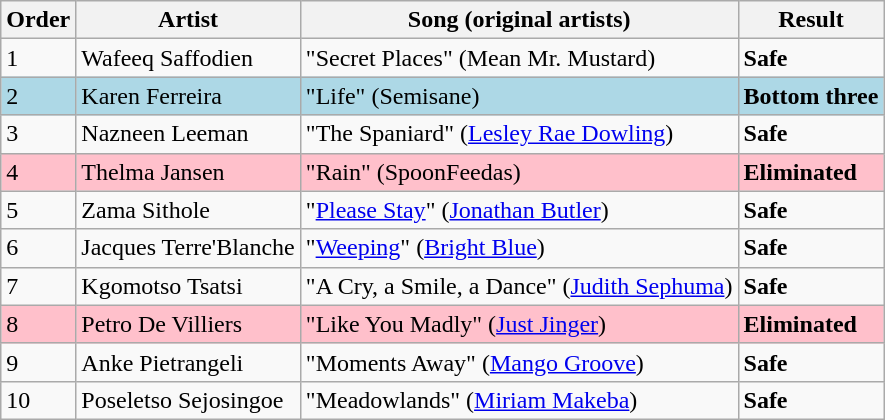<table class=wikitable>
<tr>
<th>Order</th>
<th>Artist</th>
<th>Song (original artists)</th>
<th>Result</th>
</tr>
<tr>
<td>1</td>
<td>Wafeeq Saffodien</td>
<td>"Secret Places" (Mean Mr. Mustard)</td>
<td><strong>Safe</strong></td>
</tr>
<tr style="background:lightblue;">
<td>2</td>
<td>Karen Ferreira</td>
<td>"Life" (Semisane)</td>
<td><strong>Bottom three</strong></td>
</tr>
<tr>
<td>3</td>
<td>Nazneen Leeman</td>
<td>"The Spaniard" (<a href='#'>Lesley Rae Dowling</a>)</td>
<td><strong>Safe</strong></td>
</tr>
<tr style="background:pink;">
<td>4</td>
<td>Thelma Jansen</td>
<td>"Rain" (SpoonFeedas)</td>
<td><strong>Eliminated</strong></td>
</tr>
<tr>
<td>5</td>
<td>Zama Sithole</td>
<td>"<a href='#'>Please Stay</a>" (<a href='#'>Jonathan Butler</a>)</td>
<td><strong>Safe</strong></td>
</tr>
<tr>
<td>6</td>
<td>Jacques Terre'Blanche</td>
<td>"<a href='#'>Weeping</a>" (<a href='#'>Bright Blue</a>)</td>
<td><strong>Safe</strong></td>
</tr>
<tr>
<td>7</td>
<td>Kgomotso Tsatsi</td>
<td>"A Cry, a Smile, a Dance" (<a href='#'>Judith Sephuma</a>)</td>
<td><strong>Safe</strong></td>
</tr>
<tr style="background:pink;">
<td>8</td>
<td>Petro De Villiers</td>
<td>"Like You Madly" (<a href='#'>Just Jinger</a>)</td>
<td><strong>Eliminated</strong></td>
</tr>
<tr>
<td>9</td>
<td>Anke Pietrangeli</td>
<td>"Moments Away" (<a href='#'>Mango Groove</a>)</td>
<td><strong>Safe</strong></td>
</tr>
<tr>
<td>10</td>
<td>Poseletso Sejosingoe</td>
<td>"Meadowlands" (<a href='#'>Miriam Makeba</a>)</td>
<td><strong>Safe</strong></td>
</tr>
</table>
